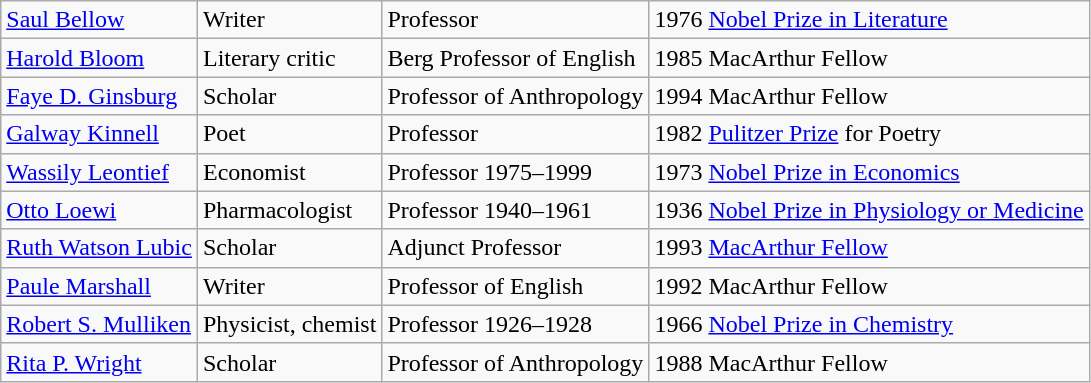<table class="wikitable">
<tr>
<td><a href='#'>Saul Bellow</a></td>
<td>Writer</td>
<td>Professor</td>
<td>1976 <a href='#'>Nobel Prize in Literature</a></td>
</tr>
<tr>
<td><a href='#'>Harold Bloom</a></td>
<td>Literary critic</td>
<td>Berg Professor of English</td>
<td>1985 MacArthur Fellow</td>
</tr>
<tr>
<td><a href='#'>Faye D. Ginsburg</a></td>
<td>Scholar</td>
<td>Professor of Anthropology</td>
<td>1994 MacArthur Fellow</td>
</tr>
<tr>
<td><a href='#'>Galway Kinnell</a></td>
<td>Poet</td>
<td>Professor</td>
<td>1982 <a href='#'>Pulitzer Prize</a> for Poetry</td>
</tr>
<tr>
<td><a href='#'>Wassily Leontief</a></td>
<td>Economist</td>
<td>Professor 1975–1999</td>
<td>1973 <a href='#'>Nobel Prize in Economics</a></td>
</tr>
<tr>
<td><a href='#'>Otto Loewi</a></td>
<td>Pharmacologist</td>
<td>Professor 1940–1961</td>
<td>1936 <a href='#'>Nobel Prize in Physiology or Medicine</a></td>
</tr>
<tr>
<td><a href='#'>Ruth Watson Lubic</a></td>
<td>Scholar</td>
<td>Adjunct Professor</td>
<td>1993 <a href='#'>MacArthur Fellow</a></td>
</tr>
<tr>
<td><a href='#'>Paule Marshall</a></td>
<td>Writer</td>
<td>Professor of English</td>
<td>1992 MacArthur Fellow</td>
</tr>
<tr>
<td><a href='#'>Robert S. Mulliken</a></td>
<td>Physicist, chemist</td>
<td>Professor 1926–1928</td>
<td>1966 <a href='#'>Nobel Prize in Chemistry</a></td>
</tr>
<tr>
<td><a href='#'>Rita P. Wright</a></td>
<td>Scholar</td>
<td>Professor of Anthropology</td>
<td>1988 MacArthur Fellow</td>
</tr>
</table>
